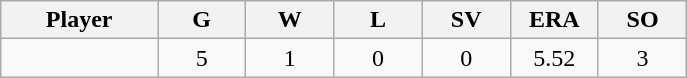<table class="wikitable sortable">
<tr>
<th bgcolor="#DDDDFF" width="16%">Player</th>
<th bgcolor="#DDDDFF" width="9%">G</th>
<th bgcolor="#DDDDFF" width="9%">W</th>
<th bgcolor="#DDDDFF" width="9%">L</th>
<th bgcolor="#DDDDFF" width="9%">SV</th>
<th bgcolor="#DDDDFF" width="9%">ERA</th>
<th bgcolor="#DDDDFF" width="9%">SO</th>
</tr>
<tr align="center">
<td></td>
<td>5</td>
<td>1</td>
<td>0</td>
<td>0</td>
<td>5.52</td>
<td>3</td>
</tr>
</table>
